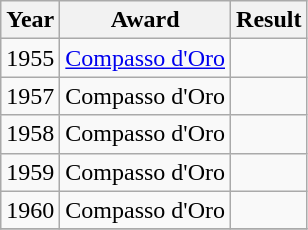<table class="wikitable">
<tr>
<th>Year</th>
<th>Award</th>
<th>Result</th>
</tr>
<tr>
<td>1955</td>
<td><a href='#'>Compasso d'Oro</a></td>
<td></td>
</tr>
<tr>
<td>1957</td>
<td>Compasso d'Oro</td>
<td></td>
</tr>
<tr>
<td>1958</td>
<td>Compasso d'Oro</td>
<td></td>
</tr>
<tr>
<td>1959</td>
<td>Compasso d'Oro</td>
<td></td>
</tr>
<tr>
<td>1960</td>
<td>Compasso d'Oro</td>
<td></td>
</tr>
<tr>
</tr>
</table>
